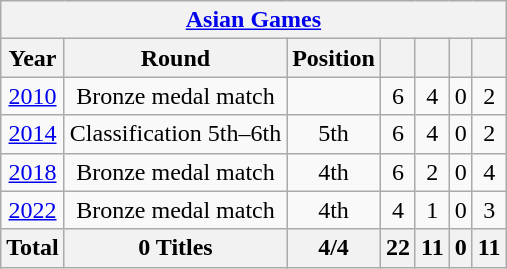<table class="wikitable" style="text-align: center;">
<tr>
<th colspan=7><a href='#'>Asian Games</a></th>
</tr>
<tr>
<th>Year</th>
<th>Round</th>
<th>Position</th>
<th></th>
<th></th>
<th></th>
<th></th>
</tr>
<tr>
<td> <a href='#'>2010</a></td>
<td>Bronze medal match</td>
<td></td>
<td>6</td>
<td>4</td>
<td>0</td>
<td>2</td>
</tr>
<tr>
<td> <a href='#'>2014</a></td>
<td>Classification 5th–6th</td>
<td>5th</td>
<td>6</td>
<td>4</td>
<td>0</td>
<td>2</td>
</tr>
<tr>
<td> <a href='#'>2018</a></td>
<td>Bronze medal match</td>
<td>4th</td>
<td>6</td>
<td>2</td>
<td>0</td>
<td>4</td>
</tr>
<tr>
<td> <a href='#'>2022</a></td>
<td>Bronze medal match</td>
<td>4th</td>
<td>4</td>
<td>1</td>
<td>0</td>
<td>3</td>
</tr>
<tr>
<th>Total</th>
<th>0 Titles</th>
<th>4/4</th>
<th>22</th>
<th>11</th>
<th>0</th>
<th>11</th>
</tr>
</table>
